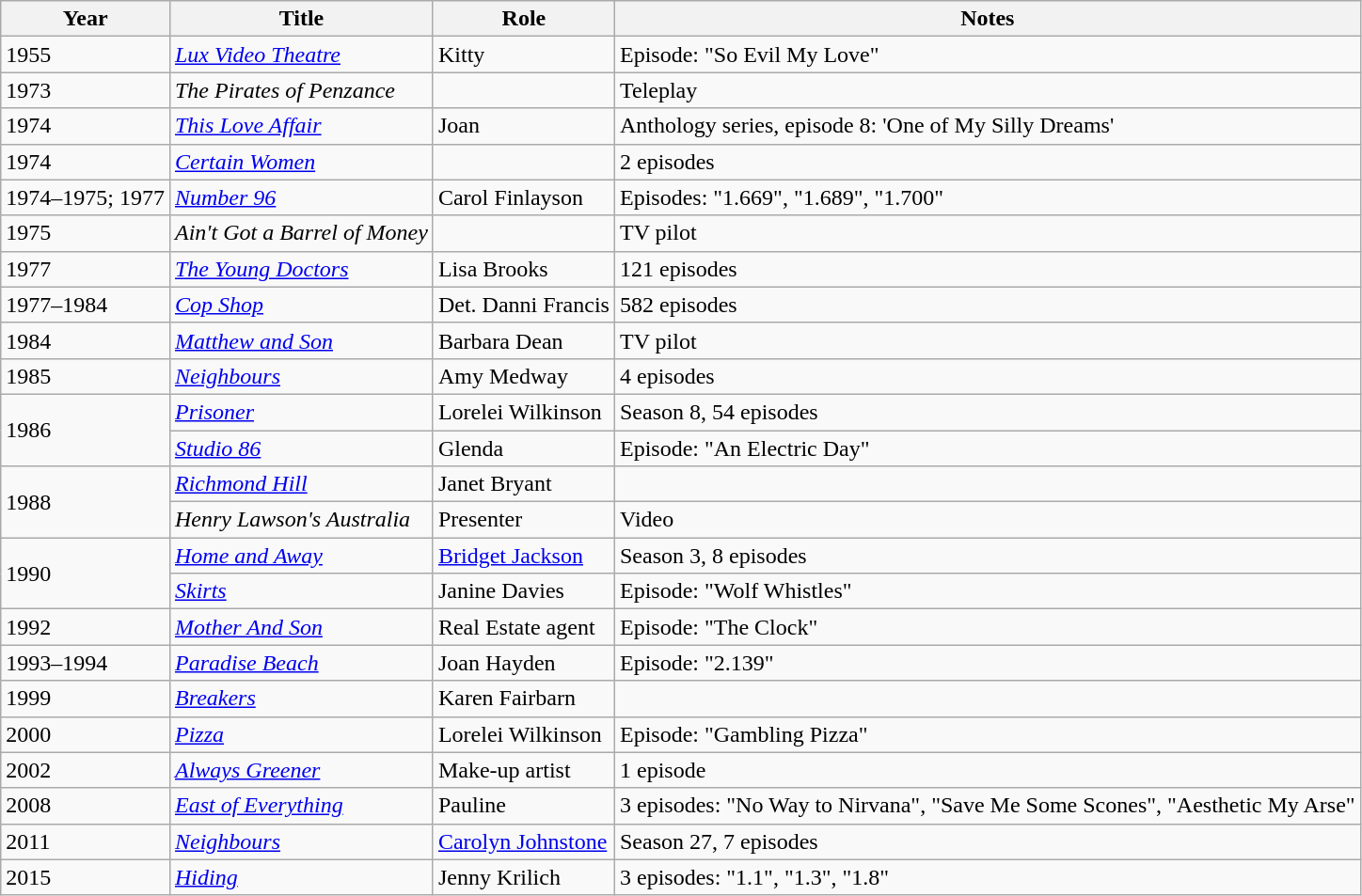<table class="wikitable sortable">
<tr>
<th>Year</th>
<th>Title</th>
<th>Role</th>
<th class="unsortable">Notes</th>
</tr>
<tr>
<td>1955</td>
<td><em><a href='#'>Lux Video Theatre</a></em></td>
<td>Kitty</td>
<td>Episode: "So Evil My Love"</td>
</tr>
<tr>
<td>1973</td>
<td><em>The Pirates of Penzance</em></td>
<td></td>
<td>Teleplay</td>
</tr>
<tr>
<td>1974</td>
<td><em><a href='#'>This Love Affair</a></em></td>
<td>Joan</td>
<td>Anthology series, episode 8: 'One of My Silly Dreams'</td>
</tr>
<tr>
<td>1974</td>
<td><em><a href='#'>Certain Women</a></em></td>
<td></td>
<td>2 episodes</td>
</tr>
<tr>
<td>1974–1975; 1977</td>
<td><em><a href='#'>Number 96</a></em></td>
<td>Carol Finlayson</td>
<td>Episodes: "1.669", "1.689", "1.700"</td>
</tr>
<tr>
<td>1975</td>
<td><em>Ain't Got a Barrel of Money</em></td>
<td></td>
<td>TV pilot</td>
</tr>
<tr>
<td>1977</td>
<td><em><a href='#'>The Young Doctors</a></em></td>
<td>Lisa Brooks</td>
<td>121 episodes</td>
</tr>
<tr>
<td>1977–1984</td>
<td><em><a href='#'>Cop Shop</a></em></td>
<td>Det. Danni Francis</td>
<td>582 episodes</td>
</tr>
<tr>
<td>1984</td>
<td><em><a href='#'>Matthew and Son</a></em></td>
<td>Barbara Dean</td>
<td>TV pilot</td>
</tr>
<tr>
<td>1985</td>
<td><em><a href='#'>Neighbours</a></em></td>
<td>Amy Medway</td>
<td>4 episodes</td>
</tr>
<tr>
<td rowspan="2">1986</td>
<td><em><a href='#'>Prisoner</a></em></td>
<td>Lorelei Wilkinson</td>
<td>Season 8, 54 episodes</td>
</tr>
<tr>
<td><em><a href='#'>Studio 86</a></em></td>
<td>Glenda</td>
<td>Episode: "An Electric Day"</td>
</tr>
<tr>
<td rowspan="2">1988</td>
<td><em><a href='#'>Richmond Hill</a></em></td>
<td>Janet Bryant</td>
<td></td>
</tr>
<tr>
<td><em>Henry Lawson's Australia</em></td>
<td>Presenter</td>
<td>Video</td>
</tr>
<tr>
<td rowspan="2">1990</td>
<td><em><a href='#'>Home and Away</a></em></td>
<td><a href='#'>Bridget Jackson</a></td>
<td>Season 3, 8 episodes</td>
</tr>
<tr>
<td><em><a href='#'>Skirts</a></em></td>
<td>Janine Davies</td>
<td>Episode: "Wolf Whistles"</td>
</tr>
<tr>
<td>1992</td>
<td><em><a href='#'>Mother And Son</a></em></td>
<td>Real Estate agent</td>
<td>Episode: "The Clock"</td>
</tr>
<tr>
<td>1993–1994</td>
<td><em><a href='#'>Paradise Beach</a></em></td>
<td>Joan Hayden</td>
<td>Episode: "2.139"</td>
</tr>
<tr>
<td>1999</td>
<td><em><a href='#'>Breakers</a></em></td>
<td>Karen Fairbarn</td>
<td></td>
</tr>
<tr>
<td>2000</td>
<td><em><a href='#'>Pizza</a></em></td>
<td>Lorelei Wilkinson</td>
<td>Episode: "Gambling Pizza"</td>
</tr>
<tr>
<td>2002</td>
<td><em><a href='#'>Always Greener</a></em></td>
<td>Make-up artist</td>
<td>1 episode</td>
</tr>
<tr>
<td>2008</td>
<td><em><a href='#'>East of Everything</a></em></td>
<td>Pauline</td>
<td>3 episodes: "No Way to Nirvana", "Save Me Some Scones", "Aesthetic My Arse"</td>
</tr>
<tr>
<td>2011</td>
<td><em><a href='#'>Neighbours</a></em></td>
<td><a href='#'>Carolyn Johnstone</a></td>
<td>Season 27, 7 episodes</td>
</tr>
<tr>
<td>2015</td>
<td><em><a href='#'>Hiding</a></em></td>
<td>Jenny Krilich</td>
<td>3 episodes: "1.1", "1.3", "1.8"</td>
</tr>
</table>
